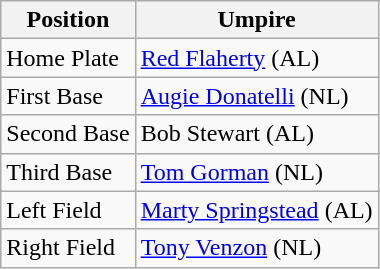<table class="wikitable">
<tr>
<th>Position</th>
<th>Umpire</th>
</tr>
<tr>
<td>Home Plate</td>
<td><a href='#'>Red Flaherty</a> (AL)</td>
</tr>
<tr>
<td>First Base</td>
<td><a href='#'>Augie Donatelli</a> (NL)</td>
</tr>
<tr>
<td>Second Base</td>
<td>Bob Stewart (AL)</td>
</tr>
<tr>
<td>Third Base</td>
<td><a href='#'>Tom Gorman</a> (NL)</td>
</tr>
<tr>
<td>Left Field</td>
<td><a href='#'>Marty Springstead</a> (AL)</td>
</tr>
<tr>
<td>Right Field</td>
<td><a href='#'>Tony Venzon</a> (NL)</td>
</tr>
</table>
